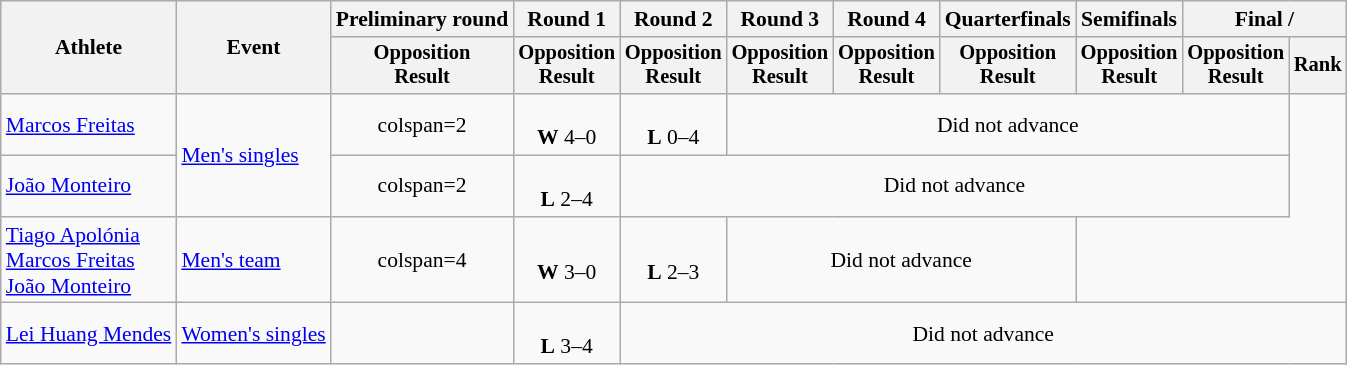<table class="wikitable" style="font-size:90%">
<tr>
<th rowspan="2">Athlete</th>
<th rowspan="2">Event</th>
<th>Preliminary round</th>
<th>Round 1</th>
<th>Round 2</th>
<th>Round 3</th>
<th>Round 4</th>
<th>Quarterfinals</th>
<th>Semifinals</th>
<th colspan=2>Final / </th>
</tr>
<tr style="font-size:95%">
<th>Opposition<br>Result</th>
<th>Opposition<br>Result</th>
<th>Opposition<br>Result</th>
<th>Opposition<br>Result</th>
<th>Opposition<br>Result</th>
<th>Opposition<br>Result</th>
<th>Opposition<br>Result</th>
<th>Opposition<br>Result</th>
<th>Rank</th>
</tr>
<tr align=center>
<td align=left><a href='#'>Marcos Freitas</a></td>
<td align=left rowspan=2><a href='#'>Men's singles</a></td>
<td>colspan=2 </td>
<td><br><strong>W</strong> 4–0</td>
<td><br><strong>L</strong> 0–4</td>
<td colspan=5>Did not advance</td>
</tr>
<tr align=center>
<td align=left><a href='#'>João Monteiro</a></td>
<td>colspan=2 </td>
<td><br><strong>L</strong> 2–4</td>
<td colspan=6>Did not advance</td>
</tr>
<tr align=center>
<td align=left><a href='#'>Tiago Apolónia</a><br><a href='#'>Marcos Freitas</a><br><a href='#'>João Monteiro</a></td>
<td align=left><a href='#'>Men's team</a></td>
<td>colspan=4 </td>
<td><br><strong>W</strong> 3–0</td>
<td><br><strong>L</strong> 2–3</td>
<td colspan=3>Did not advance</td>
</tr>
<tr align=center>
<td align=left><a href='#'>Lei Huang Mendes</a></td>
<td align=left><a href='#'>Women's singles</a></td>
<td></td>
<td><br><strong>L</strong> 3–4</td>
<td colspan=7>Did not advance</td>
</tr>
</table>
